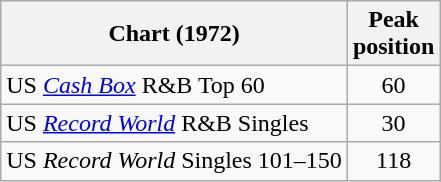<table class="wikitable">
<tr>
<th>Chart (1972)</th>
<th>Peak<br>position</th>
</tr>
<tr>
<td>US <em><a href='#'>Cash Box</a></em> R&B Top 60</td>
<td align="center">60</td>
</tr>
<tr>
<td>US <em><a href='#'>Record World</a></em> R&B Singles</td>
<td align="center">30</td>
</tr>
<tr>
<td>US <em>Record World</em> Singles 101–150</td>
<td align="center">118</td>
</tr>
</table>
